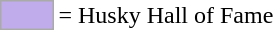<table>
<tr>
<td style="background-color:#C0ACEA; border:1px solid #aaaaaa; width:2em;"></td>
<td>= Husky Hall of Fame</td>
</tr>
</table>
